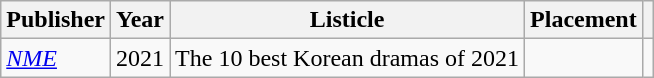<table class="wikitable plainrowheaders">
<tr>
<th scope="col">Publisher</th>
<th scope="col">Year</th>
<th scope="col">Listicle</th>
<th scope="col">Placement</th>
<th scope="col"></th>
</tr>
<tr>
<td><em><a href='#'>NME</a></em></td>
<td>2021</td>
<td>The 10 best Korean dramas of 2021</td>
<td></td>
<td style="text-align:center;"></td>
</tr>
</table>
